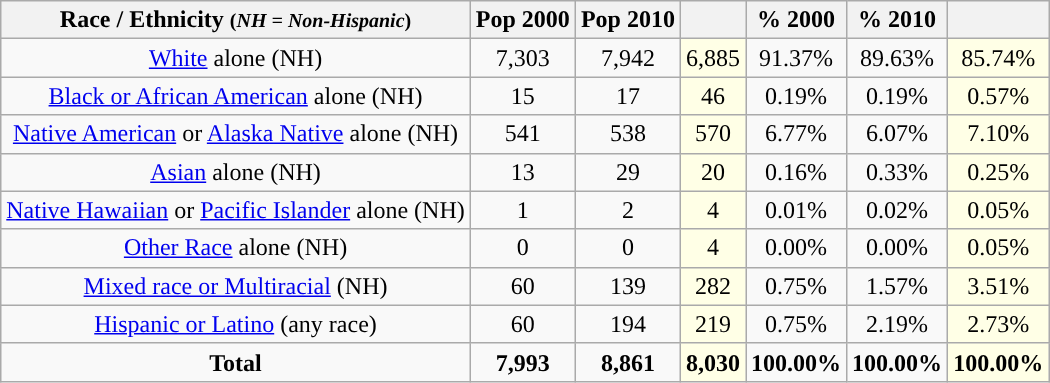<table class="wikitable" style="text-align:center;">
<tr>
<th>Race / Ethnicity <small>(<em>NH = Non-Hispanic</em>)</small></th>
<th>Pop 2000</th>
<th>Pop 2010</th>
<th></th>
<th>% 2000</th>
<th>% 2010</th>
<th></th>
</tr>
<tr>
<td><a href='#'>White</a> alone (NH)</td>
<td>7,303</td>
<td>7,942</td>
<td style='background: #ffffe6;'>6,885</td>
<td>91.37%</td>
<td>89.63%</td>
<td style='background: #ffffe6;'>85.74%</td>
</tr>
<tr>
<td><a href='#'>Black or African American</a> alone (NH)</td>
<td>15</td>
<td>17</td>
<td style='background: #ffffe6;'>46</td>
<td>0.19%</td>
<td>0.19%</td>
<td style='background: #ffffe6;'>0.57%</td>
</tr>
<tr>
<td><a href='#'>Native American</a> or <a href='#'>Alaska Native</a> alone (NH)</td>
<td>541</td>
<td>538</td>
<td style='background: #ffffe6;'>570</td>
<td>6.77%</td>
<td>6.07%</td>
<td style='background: #ffffe6;'>7.10%</td>
</tr>
<tr>
<td><a href='#'>Asian</a> alone (NH)</td>
<td>13</td>
<td>29</td>
<td style='background: #ffffe6;'>20</td>
<td>0.16%</td>
<td>0.33%</td>
<td style='background: #ffffe6;'>0.25%</td>
</tr>
<tr>
<td><a href='#'>Native Hawaiian</a> or <a href='#'>Pacific Islander</a> alone (NH)</td>
<td>1</td>
<td>2</td>
<td style='background: #ffffe6;'>4</td>
<td>0.01%</td>
<td>0.02%</td>
<td style='background: #ffffe6;'>0.05%</td>
</tr>
<tr>
<td><a href='#'>Other Race</a> alone (NH)</td>
<td>0</td>
<td>0</td>
<td style='background: #ffffe6;'>4</td>
<td>0.00%</td>
<td>0.00%</td>
<td style='background: #ffffe6;'>0.05%</td>
</tr>
<tr>
<td><a href='#'>Mixed race or Multiracial</a> (NH)</td>
<td>60</td>
<td>139</td>
<td style='background: #ffffe6;'>282</td>
<td>0.75%</td>
<td>1.57%</td>
<td style='background: #ffffe6;'>3.51%</td>
</tr>
<tr>
<td><a href='#'>Hispanic or Latino</a> (any race)</td>
<td>60</td>
<td>194</td>
<td style='background: #ffffe6;'>219</td>
<td>0.75%</td>
<td>2.19%</td>
<td style='background: #ffffe6;'>2.73%</td>
</tr>
<tr>
<td><strong>Total</strong></td>
<td><strong>7,993</strong></td>
<td><strong>8,861</strong></td>
<td style='background: #ffffe6;'><strong>8,030</strong></td>
<td><strong>100.00%</strong></td>
<td><strong>100.00%</strong></td>
<td style='background: #ffffe6;'><strong>100.00%</strong></td>
</tr>
</table>
